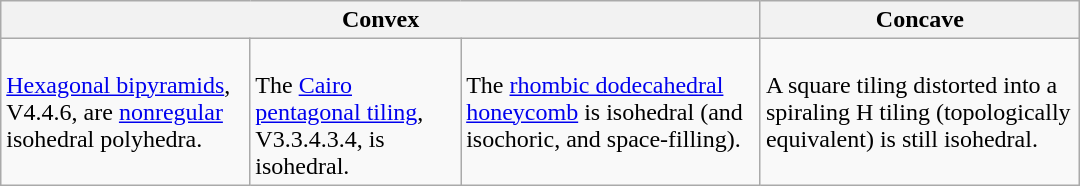<table class="wikitable" style="width:720px;">
<tr>
<th colspan=3>Convex</th>
<th>Concave</th>
</tr>
<tr valign=top>
<td><br><a href='#'>Hexagonal bipyramids</a>, V4.4.6, are <a href='#'>nonregular</a> isohedral polyhedra.</td>
<td><br>The <a href='#'>Cairo pentagonal tiling</a>, V3.3.4.3.4, is isohedral.</td>
<td><br>The <a href='#'>rhombic dodecahedral honeycomb</a> is isohedral (and isochoric, and space-filling).</td>
<td><br>A square tiling distorted into a spiraling H tiling (topologically equivalent) is still isohedral.</td>
</tr>
</table>
